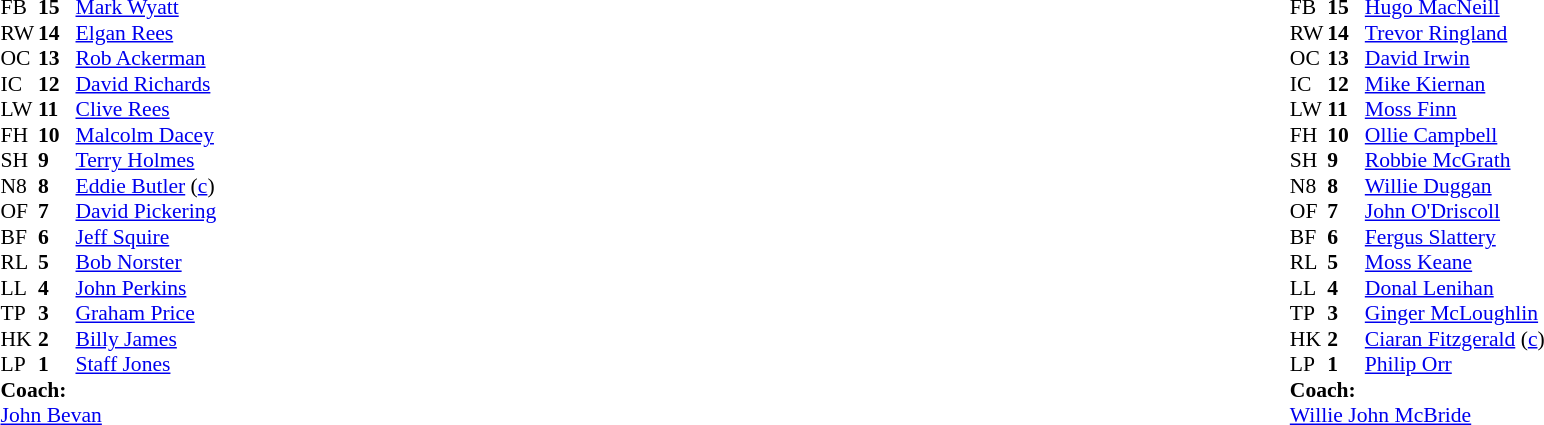<table width="100%">
<tr>
<td valign="top" width="50%"><br><table style="font-size: 90%" cellspacing="0" cellpadding="0">
<tr>
<th width="25"></th>
<th width="25"></th>
</tr>
<tr>
<td>FB</td>
<td><strong>15</strong></td>
<td><a href='#'>Mark Wyatt</a></td>
</tr>
<tr>
<td>RW</td>
<td><strong>14</strong></td>
<td><a href='#'>Elgan Rees</a></td>
</tr>
<tr>
<td>OC</td>
<td><strong>13</strong></td>
<td><a href='#'>Rob Ackerman</a></td>
</tr>
<tr>
<td>IC</td>
<td><strong>12</strong></td>
<td><a href='#'>David Richards</a></td>
</tr>
<tr>
<td>LW</td>
<td><strong>11</strong></td>
<td><a href='#'>Clive Rees</a></td>
</tr>
<tr>
<td>FH</td>
<td><strong>10</strong></td>
<td><a href='#'>Malcolm Dacey</a></td>
</tr>
<tr>
<td>SH</td>
<td><strong>9</strong></td>
<td><a href='#'>Terry Holmes</a></td>
</tr>
<tr>
<td>N8</td>
<td><strong>8</strong></td>
<td><a href='#'>Eddie Butler</a> (<a href='#'>c</a>)</td>
</tr>
<tr>
<td>OF</td>
<td><strong>7</strong></td>
<td><a href='#'>David Pickering</a></td>
</tr>
<tr>
<td>BF</td>
<td><strong>6</strong></td>
<td><a href='#'>Jeff Squire</a></td>
</tr>
<tr>
<td>RL</td>
<td><strong>5</strong></td>
<td><a href='#'>Bob Norster</a></td>
</tr>
<tr>
<td>LL</td>
<td><strong>4</strong></td>
<td><a href='#'>John Perkins</a></td>
</tr>
<tr>
<td>TP</td>
<td><strong>3</strong></td>
<td><a href='#'>Graham Price</a></td>
</tr>
<tr>
<td>HK</td>
<td><strong>2</strong></td>
<td><a href='#'>Billy James</a></td>
</tr>
<tr>
<td>LP</td>
<td><strong>1</strong></td>
<td><a href='#'>Staff Jones</a></td>
</tr>
<tr>
<td colspan="4"><strong>Coach:</strong></td>
</tr>
<tr>
<td colspan="4"> <a href='#'>John Bevan</a></td>
</tr>
</table>
</td>
<td valign="top" width="50%"><br><table style="font-size: 90%" cellspacing="0" cellpadding="0" align="center">
<tr>
<th width="25"></th>
<th width="25"></th>
</tr>
<tr>
<td>FB</td>
<td><strong>15</strong></td>
<td><a href='#'>Hugo MacNeill</a></td>
</tr>
<tr>
<td>RW</td>
<td><strong>14</strong></td>
<td><a href='#'>Trevor Ringland</a></td>
</tr>
<tr>
<td>OC</td>
<td><strong>13</strong></td>
<td><a href='#'>David Irwin</a></td>
</tr>
<tr>
<td>IC</td>
<td><strong>12</strong></td>
<td><a href='#'>Mike Kiernan</a></td>
</tr>
<tr>
<td>LW</td>
<td><strong>11</strong></td>
<td><a href='#'>Moss Finn</a></td>
</tr>
<tr>
<td>FH</td>
<td><strong>10</strong></td>
<td><a href='#'>Ollie Campbell</a></td>
</tr>
<tr>
<td>SH</td>
<td><strong>9</strong></td>
<td><a href='#'>Robbie McGrath</a></td>
</tr>
<tr>
<td>N8</td>
<td><strong>8</strong></td>
<td><a href='#'>Willie Duggan</a></td>
</tr>
<tr>
<td>OF</td>
<td><strong>7</strong></td>
<td><a href='#'>John O'Driscoll</a></td>
</tr>
<tr>
<td>BF</td>
<td><strong>6</strong></td>
<td><a href='#'>Fergus Slattery</a></td>
</tr>
<tr>
<td>RL</td>
<td><strong>5</strong></td>
<td><a href='#'>Moss Keane</a></td>
</tr>
<tr>
<td>LL</td>
<td><strong>4</strong></td>
<td><a href='#'>Donal Lenihan</a></td>
</tr>
<tr>
<td>TP</td>
<td><strong>3</strong></td>
<td><a href='#'>Ginger McLoughlin</a></td>
</tr>
<tr>
<td>HK</td>
<td><strong>2</strong></td>
<td><a href='#'>Ciaran Fitzgerald</a> (<a href='#'>c</a>)</td>
</tr>
<tr>
<td>LP</td>
<td><strong>1</strong></td>
<td><a href='#'>Philip Orr</a></td>
</tr>
<tr>
<td colspan="4"><strong>Coach:</strong></td>
</tr>
<tr>
<td colspan="4"> <a href='#'>Willie John McBride</a></td>
</tr>
</table>
</td>
</tr>
</table>
